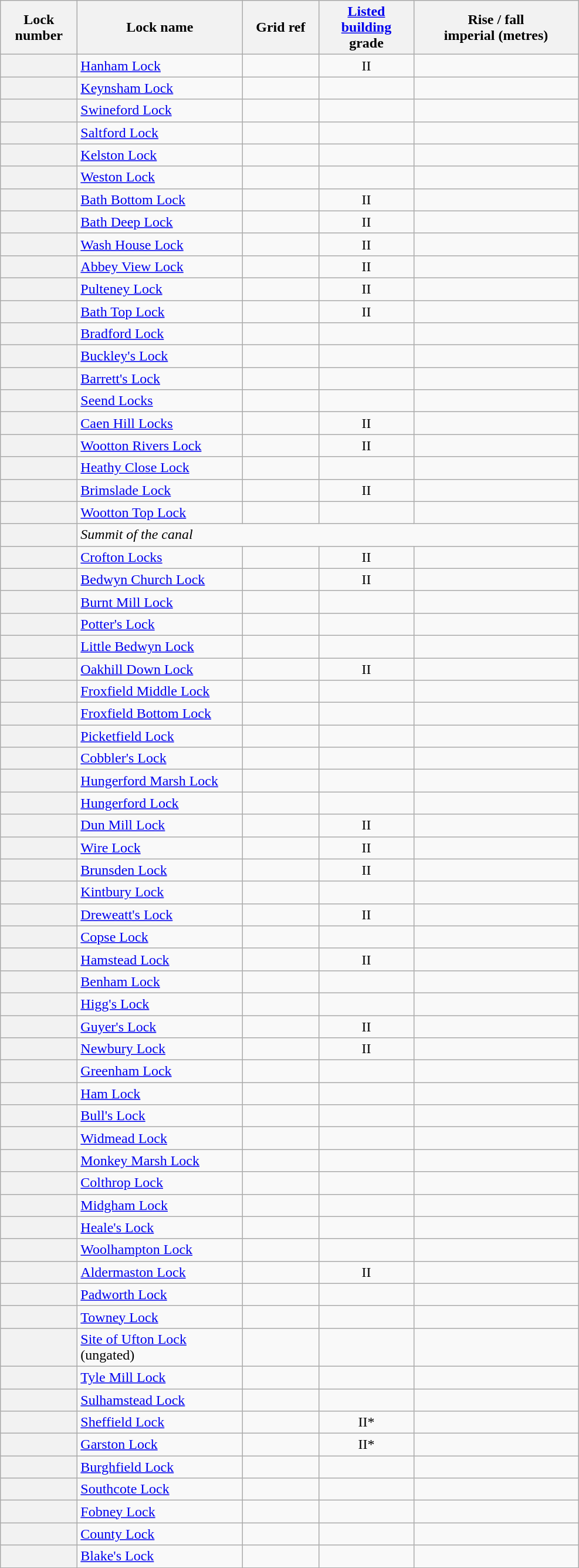<table class="wikitable plainrowheaders sortable">
<tr>
<th scope="col" style="width:80px">Lock number</th>
<th scope="col" style="width:180px">Lock name</th>
<th scope="col" style="width:80px" class="unsortable">Grid ref</th>
<th scope="col" style="width:100px"><a href='#'>Listed building</a> grade</th>
<th scope="col" style="width:180px">Rise / fall<br>imperial (metres)</th>
</tr>
<tr>
<th scope="row"></th>
<td><a href='#'>Hanham Lock</a></td>
<td></td>
<td align=center>II</td>
<td></td>
</tr>
<tr>
<th scope="row"></th>
<td><a href='#'>Keynsham Lock</a></td>
<td></td>
<td> </td>
<td></td>
</tr>
<tr>
<th scope="row"></th>
<td><a href='#'>Swineford Lock</a></td>
<td></td>
<td> </td>
<td></td>
</tr>
<tr>
<th scope="row"></th>
<td><a href='#'>Saltford Lock</a></td>
<td></td>
<td> </td>
<td></td>
</tr>
<tr>
<th scope="row"></th>
<td><a href='#'>Kelston Lock</a></td>
<td></td>
<td> </td>
<td></td>
</tr>
<tr>
<th scope="row"></th>
<td><a href='#'>Weston Lock</a></td>
<td></td>
<td> </td>
<td></td>
</tr>
<tr>
<th scope="row"></th>
<td><a href='#'>Bath Bottom Lock</a></td>
<td></td>
<td align=center>II</td>
<td></td>
</tr>
<tr>
<th scope="row"></th>
<td><a href='#'>Bath Deep Lock</a></td>
<td></td>
<td align=center>II</td>
<td></td>
</tr>
<tr>
<th scope="row"></th>
<td><a href='#'>Wash House Lock</a></td>
<td></td>
<td align=center>II</td>
<td></td>
</tr>
<tr>
<th scope="row"></th>
<td><a href='#'>Abbey View Lock</a></td>
<td></td>
<td align=center>II</td>
<td></td>
</tr>
<tr>
<th scope="row"></th>
<td><a href='#'>Pulteney Lock</a></td>
<td></td>
<td align=center>II</td>
<td></td>
</tr>
<tr>
<th scope="row"></th>
<td><a href='#'>Bath Top Lock</a></td>
<td></td>
<td align=center>II</td>
<td></td>
</tr>
<tr>
<th scope="row"></th>
<td><a href='#'>Bradford Lock</a></td>
<td></td>
<td> </td>
<td></td>
</tr>
<tr>
<th scope="row"></th>
<td><a href='#'>Buckley's Lock</a></td>
<td></td>
<td> </td>
<td></td>
</tr>
<tr>
<th scope="row"></th>
<td><a href='#'>Barrett's Lock</a></td>
<td></td>
<td> </td>
<td></td>
</tr>
<tr>
<th scope="row"></th>
<td><a href='#'>Seend Locks</a></td>
<td></td>
<td> </td>
<td></td>
</tr>
<tr>
<th scope="row"></th>
<td><a href='#'>Caen Hill Locks</a></td>
<td></td>
<td align=center>II</td>
<td></td>
</tr>
<tr>
<th scope="row"></th>
<td><a href='#'>Wootton Rivers Lock</a></td>
<td></td>
<td align=center>II</td>
<td></td>
</tr>
<tr>
<th scope="row"></th>
<td><a href='#'>Heathy Close Lock</a></td>
<td></td>
<td> </td>
<td></td>
</tr>
<tr>
<th scope="row"></th>
<td><a href='#'>Brimslade Lock</a></td>
<td></td>
<td align=center>II</td>
<td></td>
</tr>
<tr>
<th scope="row"></th>
<td><a href='#'>Wootton Top Lock</a></td>
<td></td>
<td> </td>
<td></td>
</tr>
<tr>
<th scope="row"></th>
<td colspan=4><em>Summit of the canal</em></td>
</tr>
<tr>
<th scope="row"></th>
<td><a href='#'>Crofton Locks</a></td>
<td></td>
<td align=center>II</td>
<td></td>
</tr>
<tr>
<th scope="row"></th>
<td><a href='#'>Bedwyn Church Lock</a></td>
<td></td>
<td align=center>II</td>
<td></td>
</tr>
<tr>
<th scope="row"></th>
<td><a href='#'>Burnt Mill Lock</a></td>
<td></td>
<td> </td>
<td></td>
</tr>
<tr>
<th scope="row"></th>
<td><a href='#'>Potter's Lock</a></td>
<td></td>
<td> </td>
<td></td>
</tr>
<tr>
<th scope="row"></th>
<td><a href='#'>Little Bedwyn Lock</a></td>
<td></td>
<td> </td>
<td></td>
</tr>
<tr>
<th scope="row"></th>
<td><a href='#'>Oakhill Down Lock</a></td>
<td></td>
<td align=center>II</td>
<td></td>
</tr>
<tr>
<th scope="row"></th>
<td><a href='#'>Froxfield Middle Lock</a></td>
<td></td>
<td> </td>
<td></td>
</tr>
<tr>
<th scope="row"></th>
<td><a href='#'>Froxfield Bottom Lock</a></td>
<td></td>
<td> </td>
<td></td>
</tr>
<tr>
<th scope="row"></th>
<td><a href='#'>Picketfield Lock</a></td>
<td></td>
<td> </td>
<td></td>
</tr>
<tr>
<th scope="row"></th>
<td><a href='#'>Cobbler's Lock</a></td>
<td></td>
<td> </td>
<td></td>
</tr>
<tr>
<th scope="row"></th>
<td><a href='#'>Hungerford Marsh Lock</a></td>
<td></td>
<td> </td>
<td></td>
</tr>
<tr>
<th scope="row"></th>
<td><a href='#'>Hungerford Lock</a></td>
<td></td>
<td> </td>
<td></td>
</tr>
<tr>
<th scope="row"></th>
<td><a href='#'>Dun Mill Lock</a></td>
<td></td>
<td align=center>II</td>
<td></td>
</tr>
<tr>
<th scope="row"></th>
<td><a href='#'>Wire Lock</a></td>
<td></td>
<td align=center>II</td>
<td></td>
</tr>
<tr>
<th scope="row"></th>
<td><a href='#'>Brunsden Lock</a></td>
<td></td>
<td align=center>II</td>
<td></td>
</tr>
<tr>
<th scope="row"></th>
<td><a href='#'>Kintbury Lock</a></td>
<td></td>
<td> </td>
<td></td>
</tr>
<tr>
<th scope="row"></th>
<td><a href='#'>Dreweatt's Lock</a></td>
<td></td>
<td align=center>II</td>
<td></td>
</tr>
<tr>
<th scope="row"></th>
<td><a href='#'>Copse Lock</a></td>
<td></td>
<td> </td>
<td></td>
</tr>
<tr>
<th scope="row"></th>
<td><a href='#'>Hamstead Lock</a></td>
<td></td>
<td align=center>II</td>
<td></td>
</tr>
<tr>
<th scope="row"></th>
<td><a href='#'>Benham Lock</a></td>
<td></td>
<td> </td>
<td></td>
</tr>
<tr>
<th scope="row"></th>
<td><a href='#'>Higg's Lock</a></td>
<td></td>
<td> </td>
<td></td>
</tr>
<tr>
<th scope="row"></th>
<td><a href='#'>Guyer's Lock</a></td>
<td></td>
<td align=center>II</td>
<td></td>
</tr>
<tr>
<th scope="row"></th>
<td><a href='#'>Newbury Lock</a></td>
<td></td>
<td align=center>II</td>
<td></td>
</tr>
<tr>
<th scope="row"></th>
<td><a href='#'>Greenham Lock</a></td>
<td></td>
<td> </td>
<td></td>
</tr>
<tr>
<th scope="row"></th>
<td><a href='#'>Ham Lock</a></td>
<td></td>
<td> </td>
<td></td>
</tr>
<tr>
<th scope="row"></th>
<td><a href='#'>Bull's Lock</a></td>
<td></td>
<td> </td>
<td></td>
</tr>
<tr>
<th scope="row"></th>
<td><a href='#'>Widmead Lock</a></td>
<td></td>
<td> </td>
<td></td>
</tr>
<tr>
<th scope="row"></th>
<td><a href='#'>Monkey Marsh Lock</a></td>
<td></td>
<td> </td>
<td></td>
</tr>
<tr>
<th scope="row"></th>
<td><a href='#'>Colthrop Lock</a></td>
<td></td>
<td> </td>
<td></td>
</tr>
<tr>
<th scope="row"></th>
<td><a href='#'>Midgham Lock</a></td>
<td></td>
<td> </td>
<td></td>
</tr>
<tr>
<th scope="row"></th>
<td><a href='#'>Heale's Lock</a></td>
<td></td>
<td> </td>
<td></td>
</tr>
<tr>
<th scope="row"></th>
<td><a href='#'>Woolhampton Lock</a></td>
<td></td>
<td> </td>
<td></td>
</tr>
<tr>
<th scope="row"></th>
<td><a href='#'>Aldermaston Lock</a></td>
<td></td>
<td align=center>II</td>
<td></td>
</tr>
<tr>
<th scope="row"></th>
<td><a href='#'>Padworth Lock</a></td>
<td></td>
<td> </td>
<td></td>
</tr>
<tr>
<th scope="row"></th>
<td><a href='#'>Towney Lock</a></td>
<td></td>
<td> </td>
<td></td>
</tr>
<tr>
<th scope="row"></th>
<td><a href='#'>Site of Ufton Lock</a> (ungated)</td>
<td></td>
<td> </td>
<td></td>
</tr>
<tr>
<th scope="row"></th>
<td><a href='#'>Tyle Mill Lock</a></td>
<td></td>
<td> </td>
<td></td>
</tr>
<tr>
<th scope="row"></th>
<td><a href='#'>Sulhamstead Lock</a></td>
<td></td>
<td> </td>
<td></td>
</tr>
<tr>
<th scope="row"></th>
<td><a href='#'>Sheffield Lock</a></td>
<td></td>
<td align=center>II*</td>
<td></td>
</tr>
<tr>
<th scope="row"></th>
<td><a href='#'>Garston Lock</a></td>
<td></td>
<td align=center>II*</td>
<td></td>
</tr>
<tr>
<th scope="row"></th>
<td><a href='#'>Burghfield Lock</a></td>
<td></td>
<td> </td>
<td></td>
</tr>
<tr>
<th scope="row"></th>
<td><a href='#'>Southcote Lock</a></td>
<td></td>
<td> </td>
<td></td>
</tr>
<tr>
<th scope="row"></th>
<td><a href='#'>Fobney Lock</a></td>
<td></td>
<td> </td>
<td></td>
</tr>
<tr>
<th scope="row"></th>
<td><a href='#'>County Lock</a></td>
<td></td>
<td> </td>
<td></td>
</tr>
<tr>
<th scope="row"></th>
<td><a href='#'>Blake's Lock</a></td>
<td></td>
<td> </td>
<td></td>
</tr>
</table>
